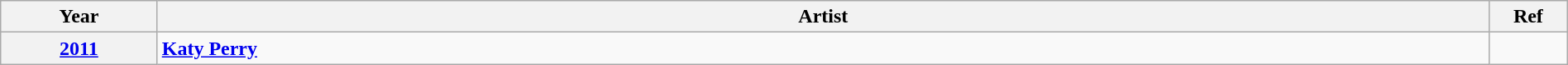<table class="wikitable" width="100%">
<tr>
<th width="10%">Year</th>
<th width="85%">Artist</th>
<th width="5%">Ref</th>
</tr>
<tr>
<th align="center"><a href='#'>2011<br></a></th>
<td><strong><a href='#'>Katy Perry</a></strong></td>
<td align="center"></td>
</tr>
</table>
